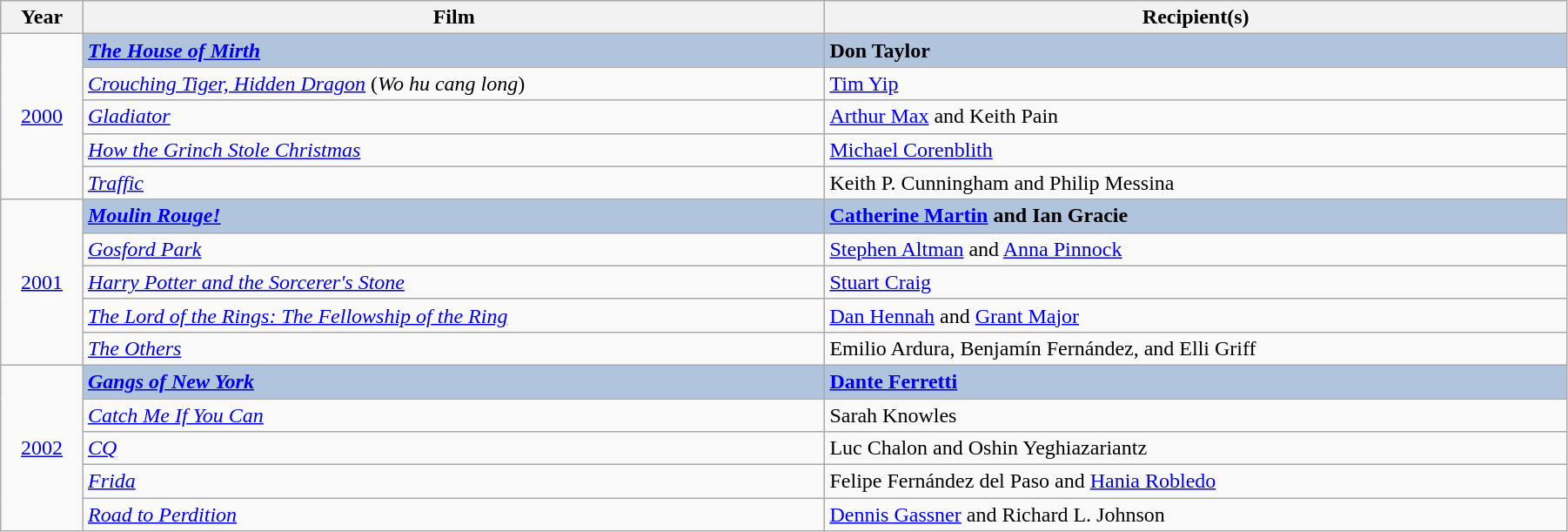<table class="wikitable" width="95%" cellpadding="5">
<tr>
<th width="5%">Year</th>
<th width="45%">Film</th>
<th width="45%">Recipient(s)</th>
</tr>
<tr>
<td rowspan="5" style="text-align:center;"><a href='#'>2000</a></td>
<td style="background:#B0C4DE;"><strong><em><a href='#'>The House of Mirth</a></em></strong></td>
<td style="background:#B0C4DE;"><strong>Don Taylor</strong></td>
</tr>
<tr>
<td><em><a href='#'>Crouching Tiger, Hidden Dragon</a></em> (<em>Wo hu cang long</em>)</td>
<td><a href='#'>Tim Yip</a></td>
</tr>
<tr>
<td><em><a href='#'>Gladiator</a></em></td>
<td><a href='#'>Arthur Max</a> and Keith Pain</td>
</tr>
<tr>
<td><em><a href='#'>How the Grinch Stole Christmas</a></em></td>
<td><a href='#'>Michael Corenblith</a></td>
</tr>
<tr>
<td><em><a href='#'>Traffic</a></em></td>
<td>Keith P. Cunningham and Philip Messina</td>
</tr>
<tr>
<td rowspan="5" style="text-align:center;"><a href='#'>2001</a></td>
<td style="background:#B0C4DE;"><strong><em><a href='#'>Moulin Rouge!</a></em></strong></td>
<td style="background:#B0C4DE;"><strong><a href='#'>Catherine Martin</a> and Ian Gracie</strong></td>
</tr>
<tr>
<td><em><a href='#'>Gosford Park</a></em></td>
<td><a href='#'>Stephen Altman</a> and <a href='#'>Anna Pinnock</a></td>
</tr>
<tr>
<td><em><a href='#'>Harry Potter and the Sorcerer's Stone</a></em></td>
<td><a href='#'>Stuart Craig</a></td>
</tr>
<tr>
<td><em><a href='#'>The Lord of the Rings: The Fellowship of the Ring</a></em></td>
<td><a href='#'>Dan Hennah</a> and <a href='#'>Grant Major</a></td>
</tr>
<tr>
<td><em><a href='#'>The Others</a></em></td>
<td>Emilio Ardura, Benjamín Fernández, and Elli Griff</td>
</tr>
<tr>
<td rowspan="5" style="text-align:center;"><a href='#'>2002</a></td>
<td style="background:#B0C4DE;"><strong><em><a href='#'>Gangs of New York</a></em></strong></td>
<td style="background:#B0C4DE;"><strong><a href='#'>Dante Ferretti</a></strong></td>
</tr>
<tr>
<td><em><a href='#'>Catch Me If You Can</a></em></td>
<td>Sarah Knowles</td>
</tr>
<tr>
<td><em><a href='#'>CQ</a></em></td>
<td>Luc Chalon and Oshin Yeghiazariantz</td>
</tr>
<tr>
<td><em><a href='#'>Frida</a></em></td>
<td>Felipe Fernández del Paso and <a href='#'>Hania Robledo</a></td>
</tr>
<tr>
<td><em><a href='#'>Road to Perdition</a></em></td>
<td><a href='#'>Dennis Gassner</a> and Richard L. Johnson</td>
</tr>
</table>
